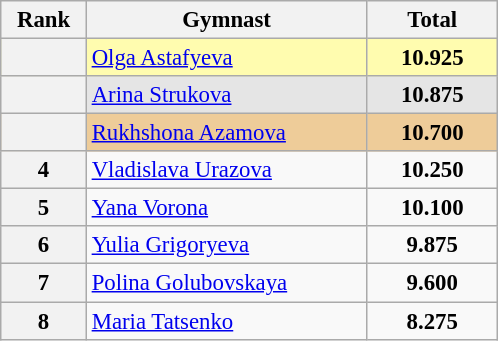<table class="wikitable sortable" style="text-align:center; font-size:95%">
<tr>
<th scope="col" style="width:50px;">Rank</th>
<th scope="col" style="width:180px;">Gymnast</th>
<th scope="col" style="width:80px;">Total</th>
</tr>
<tr style="background:#fffcaf;">
<th scope=row style="text-align:center"></th>
<td style="text-align:left;"><a href='#'>Olga Astafyeva</a></td>
<td><strong>10.925</strong></td>
</tr>
<tr style="background:#e5e5e5;">
<th scope=row style="text-align:center"></th>
<td style="text-align:left;"><a href='#'>Arina Strukova</a></td>
<td><strong>10.875</strong></td>
</tr>
<tr style="background:#ec9;">
<th scope=row style="text-align:center"></th>
<td style="text-align:left;"><a href='#'>Rukhshona Azamova</a></td>
<td><strong>10.700</strong></td>
</tr>
<tr>
<th scope=row style="text-align:center">4</th>
<td style="text-align:left;"><a href='#'>Vladislava Urazova</a></td>
<td><strong>10.250</strong></td>
</tr>
<tr>
<th scope=row style="text-align:center">5</th>
<td style="text-align:left;"><a href='#'>Yana Vorona</a></td>
<td><strong>10.100</strong></td>
</tr>
<tr>
<th scope=row style="text-align:center">6</th>
<td style="text-align:left;"><a href='#'>Yulia Grigoryeva</a></td>
<td><strong>9.875</strong></td>
</tr>
<tr>
<th scope=row style="text-align:center">7</th>
<td style="text-align:left;"><a href='#'>Polina Golubovskaya</a></td>
<td><strong>9.600</strong></td>
</tr>
<tr>
<th scope=row style="text-align:center">8</th>
<td style="text-align:left;"><a href='#'>Maria Tatsenko</a></td>
<td><strong>8.275</strong></td>
</tr>
</table>
